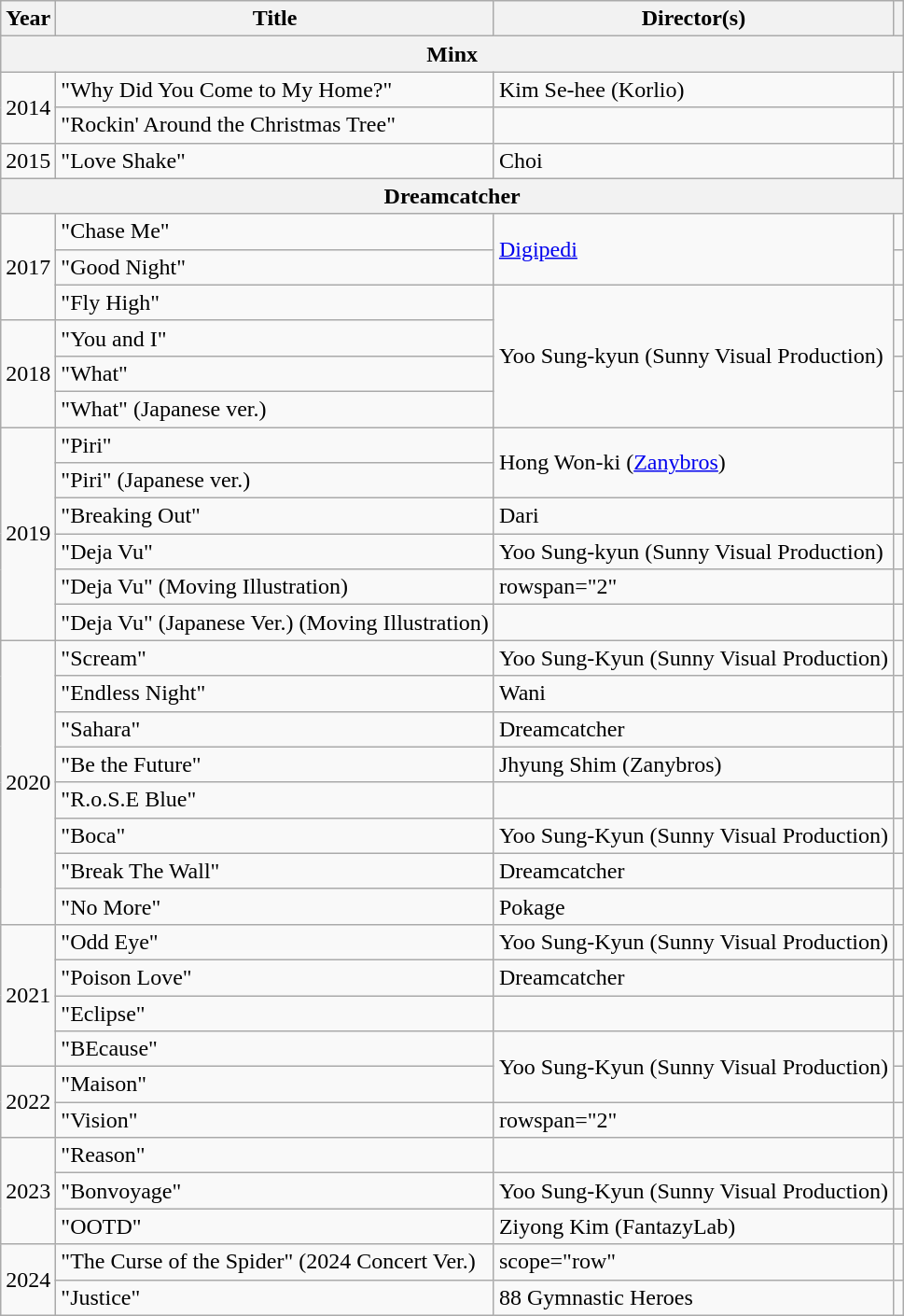<table class="wikitable">
<tr>
<th scope="col">Year</th>
<th scope="col">Title</th>
<th scope="col">Director(s)</th>
<th scope="col" class="unsortable"></th>
</tr>
<tr>
<th colspan="4">Minx</th>
</tr>
<tr>
<td rowspan="2">2014</td>
<td>"Why Did You Come to My Home?"</td>
<td>Kim Se-hee (Korlio)</td>
<td></td>
</tr>
<tr>
<td>"Rockin' Around the Christmas Tree"<br></td>
<td></td>
<td></td>
</tr>
<tr>
<td>2015</td>
<td>"Love Shake"</td>
<td>Choi</td>
<td></td>
</tr>
<tr>
<th colspan="4">Dreamcatcher</th>
</tr>
<tr>
<td rowspan="3">2017</td>
<td>"Chase Me"</td>
<td rowspan="2"><a href='#'>Digipedi</a></td>
<td></td>
</tr>
<tr>
<td>"Good Night"</td>
<td></td>
</tr>
<tr>
<td>"Fly High"</td>
<td rowspan="4">Yoo Sung-kyun (Sunny Visual Production)</td>
<td></td>
</tr>
<tr>
<td rowspan="3">2018</td>
<td>"You and I"</td>
<td></td>
</tr>
<tr>
<td>"What"</td>
<td></td>
</tr>
<tr>
<td>"What" (Japanese ver.)</td>
<td></td>
</tr>
<tr>
<td rowspan="6">2019</td>
<td>"Piri"</td>
<td rowspan="2">Hong Won-ki (<a href='#'>Zanybros</a>)</td>
<td></td>
</tr>
<tr>
<td>"Piri" (Japanese ver.)</td>
<td></td>
</tr>
<tr>
<td>"Breaking Out"</td>
<td>Dari</td>
<td></td>
</tr>
<tr>
<td>"Deja Vu"</td>
<td>Yoo Sung-kyun (Sunny Visual Production)</td>
<td></td>
</tr>
<tr>
<td>"Deja Vu" (Moving Illustration)</td>
<td>rowspan="2" </td>
<td></td>
</tr>
<tr>
<td>"Deja Vu" (Japanese Ver.) (Moving Illustration)</td>
<td></td>
</tr>
<tr>
<td rowspan="8">2020</td>
<td>"Scream"</td>
<td>Yoo Sung-Kyun (Sunny Visual Production)</td>
<td></td>
</tr>
<tr>
<td>"Endless Night"</td>
<td>Wani</td>
<td></td>
</tr>
<tr>
<td>"Sahara"</td>
<td>Dreamcatcher</td>
<td></td>
</tr>
<tr>
<td>"Be the Future"<br></td>
<td>Jhyung Shim (Zanybros)</td>
<td></td>
</tr>
<tr>
<td>"R.o.S.E Blue"</td>
<td></td>
<td></td>
</tr>
<tr>
<td>"Boca"</td>
<td>Yoo Sung-Kyun (Sunny Visual Production)</td>
<td></td>
</tr>
<tr>
<td>"Break The Wall"</td>
<td>Dreamcatcher</td>
<td></td>
</tr>
<tr>
<td>"No More"</td>
<td>Pokage</td>
<td></td>
</tr>
<tr>
<td rowspan="4">2021</td>
<td>"Odd Eye"</td>
<td>Yoo Sung-Kyun (Sunny Visual Production)</td>
<td></td>
</tr>
<tr>
<td>"Poison Love"</td>
<td>Dreamcatcher</td>
<td></td>
</tr>
<tr>
<td>"Eclipse"</td>
<td></td>
<td></td>
</tr>
<tr>
<td>"BEcause"</td>
<td rowspan="2">Yoo Sung-Kyun (Sunny Visual Production)</td>
<td></td>
</tr>
<tr>
<td rowspan="2">2022</td>
<td>"Maison"</td>
<td></td>
</tr>
<tr>
<td>"Vision"</td>
<td>rowspan="2" </td>
<td></td>
</tr>
<tr>
<td rowspan="3">2023</td>
<td>"Reason"</td>
<td></td>
</tr>
<tr>
<td>"Bonvoyage"</td>
<td>Yoo Sung-Kyun (Sunny Visual Production)</td>
<td></td>
</tr>
<tr>
<td>"OOTD"</td>
<td>Ziyong Kim (FantazyLab)</td>
<td></td>
</tr>
<tr>
<td rowspan="2">2024</td>
<td>"The Curse of the Spider" (2024 Concert Ver.)</td>
<td>scope="row" </td>
<td></td>
</tr>
<tr>
<td>"Justice"</td>
<td>88 Gymnastic Heroes</td>
<td></td>
</tr>
</table>
